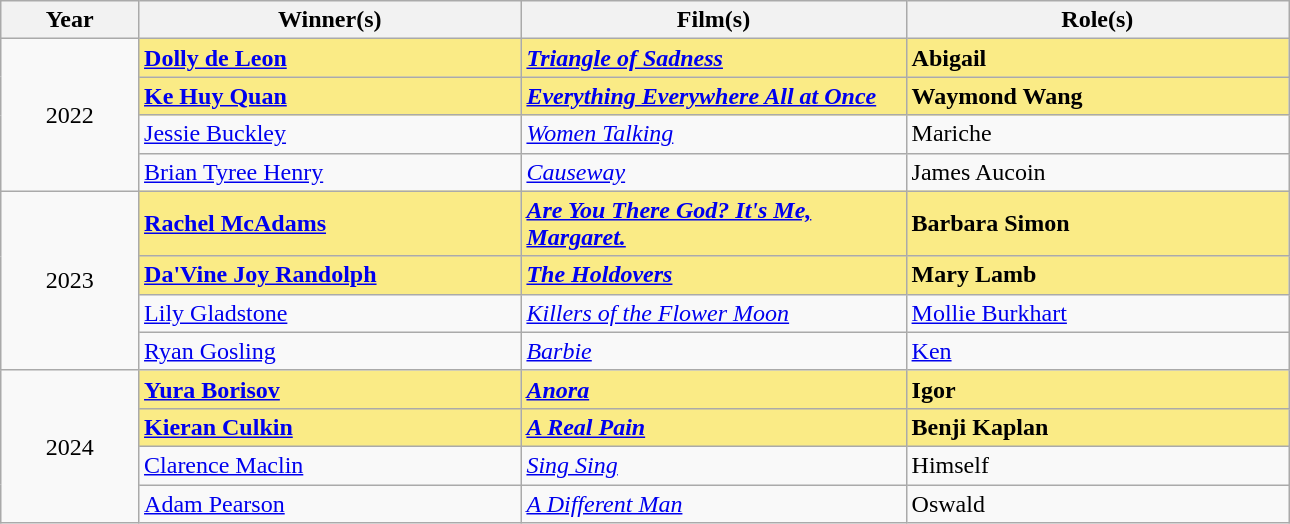<table class="wikitable" width="68%" cellpadding="5">
<tr>
<th width="100"><strong>Year</strong></th>
<th width="300"><strong>Winner(s)</strong></th>
<th width="300"><strong>Film(s)</strong></th>
<th width="300"><strong>Role(s)</strong></th>
</tr>
<tr>
<td rowspan="4" style="text-align:center;">2022<br></td>
<td style="background:#FAEB86;"><strong><a href='#'>Dolly de Leon</a></strong></td>
<td style="background:#FAEB86;"><strong><em><a href='#'>Triangle of Sadness</a></em></strong></td>
<td style="background:#FAEB86;"><strong>Abigail</strong></td>
</tr>
<tr>
<td style="background:#FAEB86;"><strong><a href='#'>Ke Huy Quan</a></strong></td>
<td style="background:#FAEB86;"><strong><em><a href='#'>Everything Everywhere All at Once</a></em></strong></td>
<td style="background:#FAEB86;"><strong>Waymond Wang</strong></td>
</tr>
<tr>
<td><a href='#'>Jessie Buckley</a></td>
<td><em><a href='#'>Women Talking</a></em></td>
<td>Mariche</td>
</tr>
<tr>
<td><a href='#'>Brian Tyree Henry</a></td>
<td><em><a href='#'>Causeway</a></em></td>
<td>James Aucoin</td>
</tr>
<tr>
<td rowspan="4" style="text-align:center;">2023<br></td>
<td style="background:#FAEB86;"><strong><a href='#'>Rachel McAdams</a></strong></td>
<td style="background:#FAEB86;"><strong><em><a href='#'>Are You There God? It's Me, Margaret.</a></em></strong></td>
<td style="background:#FAEB86;"><strong>Barbara Simon</strong></td>
</tr>
<tr>
<td style="background:#FAEB86;"><strong><a href='#'>Da'Vine Joy Randolph</a></strong></td>
<td style="background:#FAEB86;"><strong><em><a href='#'>The Holdovers</a></em></strong></td>
<td style="background:#FAEB86;"><strong>Mary Lamb</strong></td>
</tr>
<tr>
<td><a href='#'>Lily Gladstone</a></td>
<td><em><a href='#'>Killers of the Flower Moon</a></em></td>
<td><a href='#'>Mollie Burkhart</a></td>
</tr>
<tr>
<td><a href='#'>Ryan Gosling</a></td>
<td><em><a href='#'>Barbie</a></em></td>
<td><a href='#'>Ken</a></td>
</tr>
<tr>
<td rowspan="4" style="text-align:center;">2024<br></td>
<td style="background:#FAEB86;"><strong><a href='#'>Yura Borisov</a></strong></td>
<td style="background:#FAEB86;"><strong><em><a href='#'>Anora</a></em></strong></td>
<td style="background:#FAEB86;"><strong>Igor</strong></td>
</tr>
<tr>
<td style="background:#FAEB86;"><strong><a href='#'>Kieran Culkin</a></strong></td>
<td style="background:#FAEB86;"><strong><em><a href='#'>A Real Pain</a></em></strong></td>
<td style="background:#FAEB86;"><strong>Benji Kaplan </strong></td>
</tr>
<tr>
<td><a href='#'>Clarence Maclin</a></td>
<td><em><a href='#'>Sing Sing</a></em></td>
<td>Himself</td>
</tr>
<tr>
<td><a href='#'>Adam Pearson</a></td>
<td><em><a href='#'>A Different Man</a></em></td>
<td>Oswald</td>
</tr>
</table>
